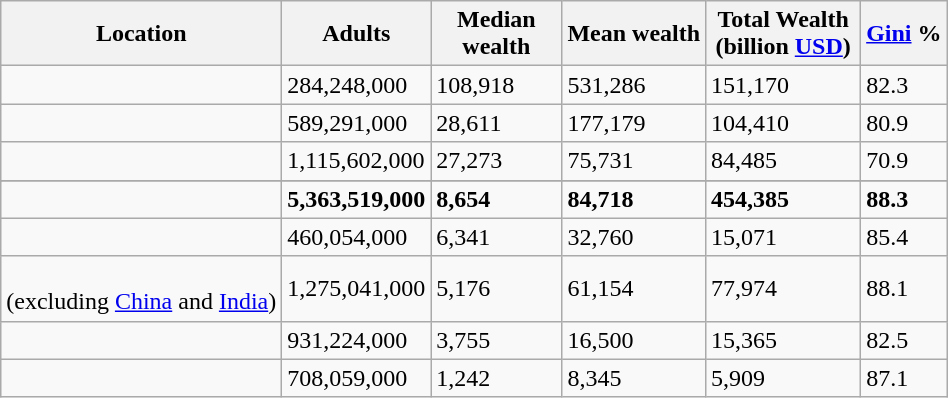<table class="wikitable sortable mw-datatable static-row-numbers sort-under sticky-header col1left" >
<tr>
<th>Location</th>
<th>Adults</th>
<th style=max-width:5em>Median wealth</th>
<th>Mean wealth</th>
<th style=max-width:6em>Total Wealth (billion <a href='#'>USD</a>)</th>
<th><a href='#'>Gini</a> %</th>
</tr>
<tr>
<td></td>
<td>284,248,000</td>
<td>108,918</td>
<td>531,286</td>
<td>151,170</td>
<td>82.3</td>
</tr>
<tr>
<td></td>
<td>589,291,000</td>
<td>28,611</td>
<td>177,179</td>
<td>104,410</td>
<td>80.9</td>
</tr>
<tr>
<td></td>
<td>1,115,602,000</td>
<td>27,273</td>
<td>75,731</td>
<td>84,485</td>
<td>70.9</td>
</tr>
<tr>
</tr>
<tr class=static-row-header style=font-weight:bold>
<td></td>
<td>5,363,519,000</td>
<td>8,654</td>
<td>84,718</td>
<td>454,385</td>
<td>88.3</td>
</tr>
<tr>
<td></td>
<td>460,054,000</td>
<td>6,341</td>
<td>32,760</td>
<td>15,071</td>
<td>85.4</td>
</tr>
<tr>
<td><br>(excluding <a href='#'>China</a> and <a href='#'>India</a>)</td>
<td>1,275,041,000</td>
<td>5,176</td>
<td>61,154</td>
<td>77,974</td>
<td>88.1</td>
</tr>
<tr>
<td></td>
<td>931,224,000</td>
<td>3,755</td>
<td>16,500</td>
<td>15,365</td>
<td>82.5</td>
</tr>
<tr>
<td></td>
<td>708,059,000</td>
<td>1,242</td>
<td>8,345</td>
<td>5,909</td>
<td>87.1</td>
</tr>
</table>
